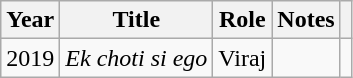<table class="wikitable plainrowheaders sortable">
<tr>
<th scope="col">Year</th>
<th scope="col">Title</th>
<th scope="col">Role</th>
<th scope="col" class="unsortable">Notes</th>
<th scope="col" class="unsortable"></th>
</tr>
<tr>
<td>2019</td>
<td><em>Ek choti si ego </em></td>
<td>Viraj</td>
<td></td>
<td></td>
</tr>
</table>
